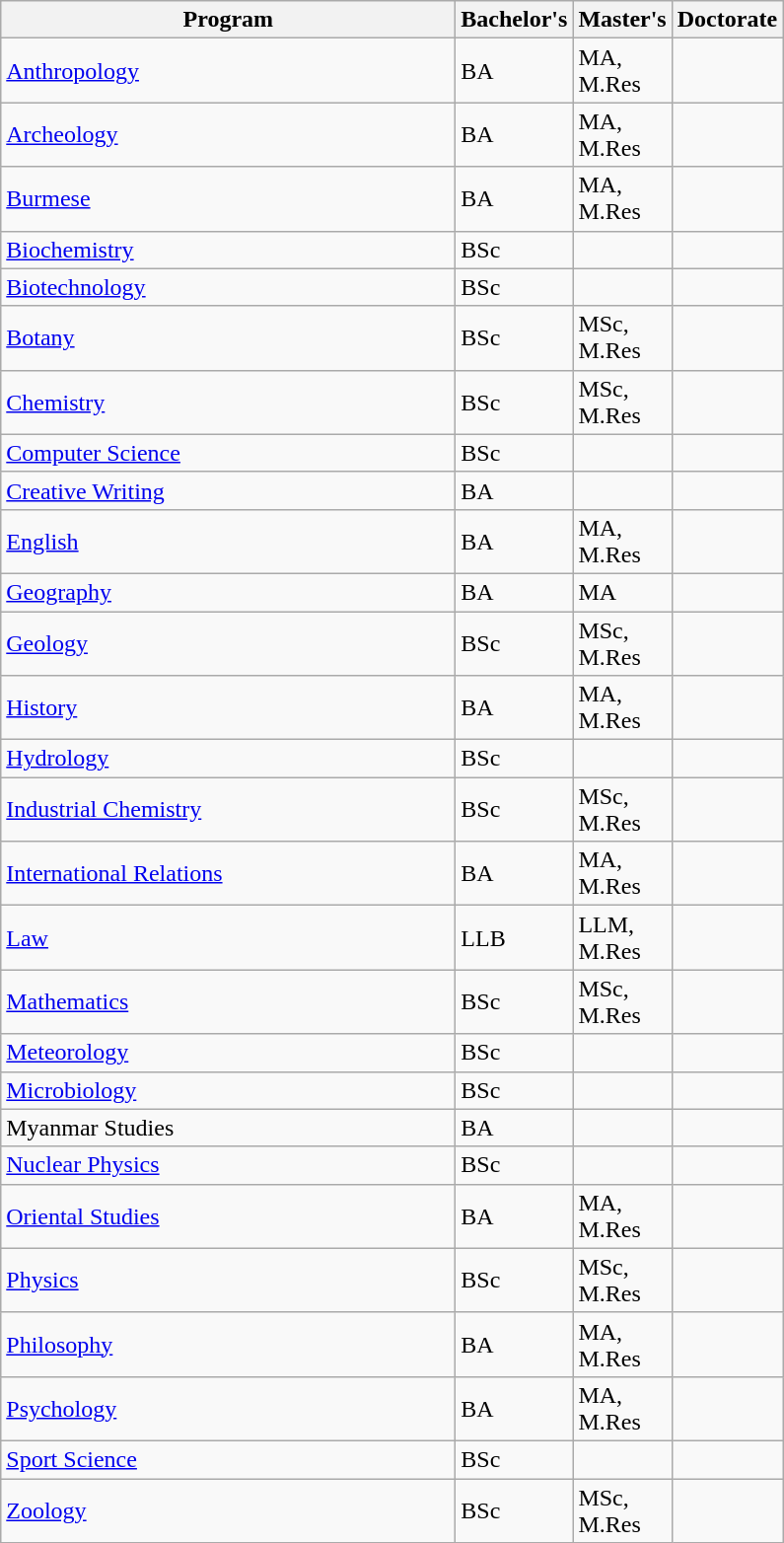<table class="wikitable">
<tr>
<th width="300">Program</th>
<th width="50">Bachelor's</th>
<th width="50">Master's</th>
<th width="50">Doctorate</th>
</tr>
<tr>
<td><a href='#'>Anthropology</a></td>
<td>BA</td>
<td>MA, M.Res</td>
<td></td>
</tr>
<tr>
<td><a href='#'>Archeology</a></td>
<td>BA</td>
<td>MA, M.Res</td>
<td></td>
</tr>
<tr>
<td><a href='#'>Burmese</a></td>
<td>BA</td>
<td>MA, M.Res</td>
<td></td>
</tr>
<tr>
<td><a href='#'>Biochemistry</a></td>
<td>BSc</td>
<td></td>
<td></td>
</tr>
<tr>
<td><a href='#'>Biotechnology</a></td>
<td>BSc</td>
<td></td>
<td></td>
</tr>
<tr>
<td><a href='#'>Botany</a></td>
<td>BSc</td>
<td>MSc, M.Res</td>
<td></td>
</tr>
<tr>
<td><a href='#'>Chemistry</a></td>
<td>BSc</td>
<td>MSc, M.Res</td>
<td></td>
</tr>
<tr>
<td><a href='#'>Computer Science</a></td>
<td>BSc</td>
<td></td>
<td></td>
</tr>
<tr>
<td><a href='#'>Creative Writing</a></td>
<td>BA</td>
<td></td>
<td></td>
</tr>
<tr>
<td><a href='#'>English</a></td>
<td>BA</td>
<td>MA, M.Res</td>
<td></td>
</tr>
<tr>
<td><a href='#'>Geography</a></td>
<td>BA</td>
<td>MA</td>
<td></td>
</tr>
<tr>
<td><a href='#'>Geology</a></td>
<td>BSc</td>
<td>MSc, M.Res</td>
<td></td>
</tr>
<tr>
<td><a href='#'>History</a></td>
<td>BA</td>
<td>MA, M.Res</td>
<td></td>
</tr>
<tr>
<td><a href='#'>Hydrology</a></td>
<td>BSc</td>
<td></td>
<td></td>
</tr>
<tr>
<td><a href='#'>Industrial Chemistry</a></td>
<td>BSc</td>
<td>MSc, M.Res</td>
<td></td>
</tr>
<tr>
<td><a href='#'>International Relations</a></td>
<td>BA</td>
<td>MA, M.Res</td>
<td></td>
</tr>
<tr>
<td><a href='#'>Law</a></td>
<td>LLB</td>
<td>LLM, M.Res</td>
<td></td>
</tr>
<tr>
<td><a href='#'>Mathematics</a></td>
<td>BSc</td>
<td>MSc, M.Res</td>
<td></td>
</tr>
<tr>
<td><a href='#'>Meteorology</a></td>
<td>BSc</td>
<td></td>
<td></td>
</tr>
<tr>
<td><a href='#'>Microbiology</a></td>
<td>BSc</td>
<td></td>
<td></td>
</tr>
<tr>
<td>Myanmar Studies</td>
<td>BA</td>
<td></td>
<td></td>
</tr>
<tr>
<td><a href='#'>Nuclear Physics</a></td>
<td>BSc</td>
<td></td>
<td></td>
</tr>
<tr>
<td><a href='#'>Oriental Studies</a></td>
<td>BA</td>
<td>MA, M.Res</td>
<td></td>
</tr>
<tr>
<td><a href='#'>Physics</a></td>
<td>BSc</td>
<td>MSc, M.Res</td>
<td></td>
</tr>
<tr>
<td><a href='#'>Philosophy</a></td>
<td>BA</td>
<td>MA, M.Res</td>
<td></td>
</tr>
<tr>
<td><a href='#'>Psychology</a></td>
<td>BA</td>
<td>MA, M.Res</td>
<td></td>
</tr>
<tr>
<td><a href='#'>Sport Science</a></td>
<td>BSc</td>
<td></td>
<td></td>
</tr>
<tr>
<td><a href='#'>Zoology</a></td>
<td>BSc</td>
<td>MSc, M.Res</td>
<td></td>
</tr>
</table>
